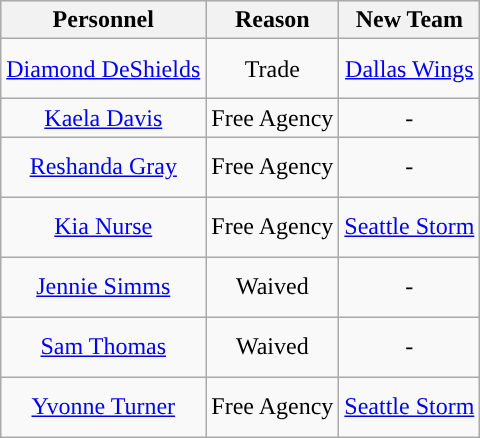<table class="wikitable" style="text-align: center">
<tr align="center"  bgcolor="#dddddd">
<th><strong>Personnel</strong></th>
<th><strong>Reason</strong></th>
<th><strong>New Team</strong></th>
</tr>
<tr style="height:40px">
<td><a href='#'>Diamond DeShields</a></td>
<td>Trade</td>
<td><a href='#'>Dallas Wings</a></td>
</tr>
<tr>
<td><a href='#'>Kaela Davis</a></td>
<td>Free Agency</td>
<td>-</td>
</tr>
<tr style="height:40px">
<td><a href='#'>Reshanda Gray</a></td>
<td>Free Agency</td>
<td>-</td>
</tr>
<tr style="height:40px">
<td><a href='#'>Kia Nurse</a></td>
<td>Free Agency</td>
<td><a href='#'>Seattle Storm</a></td>
</tr>
<tr style="height:40px">
<td><a href='#'>Jennie Simms</a></td>
<td>Waived</td>
<td>-</td>
</tr>
<tr style="height:40px">
<td><a href='#'>Sam Thomas</a></td>
<td>Waived</td>
<td>-</td>
</tr>
<tr style="height:40px">
<td><a href='#'>Yvonne Turner</a></td>
<td>Free Agency</td>
<td><a href='#'>Seattle Storm</a></td>
</tr>
</table>
